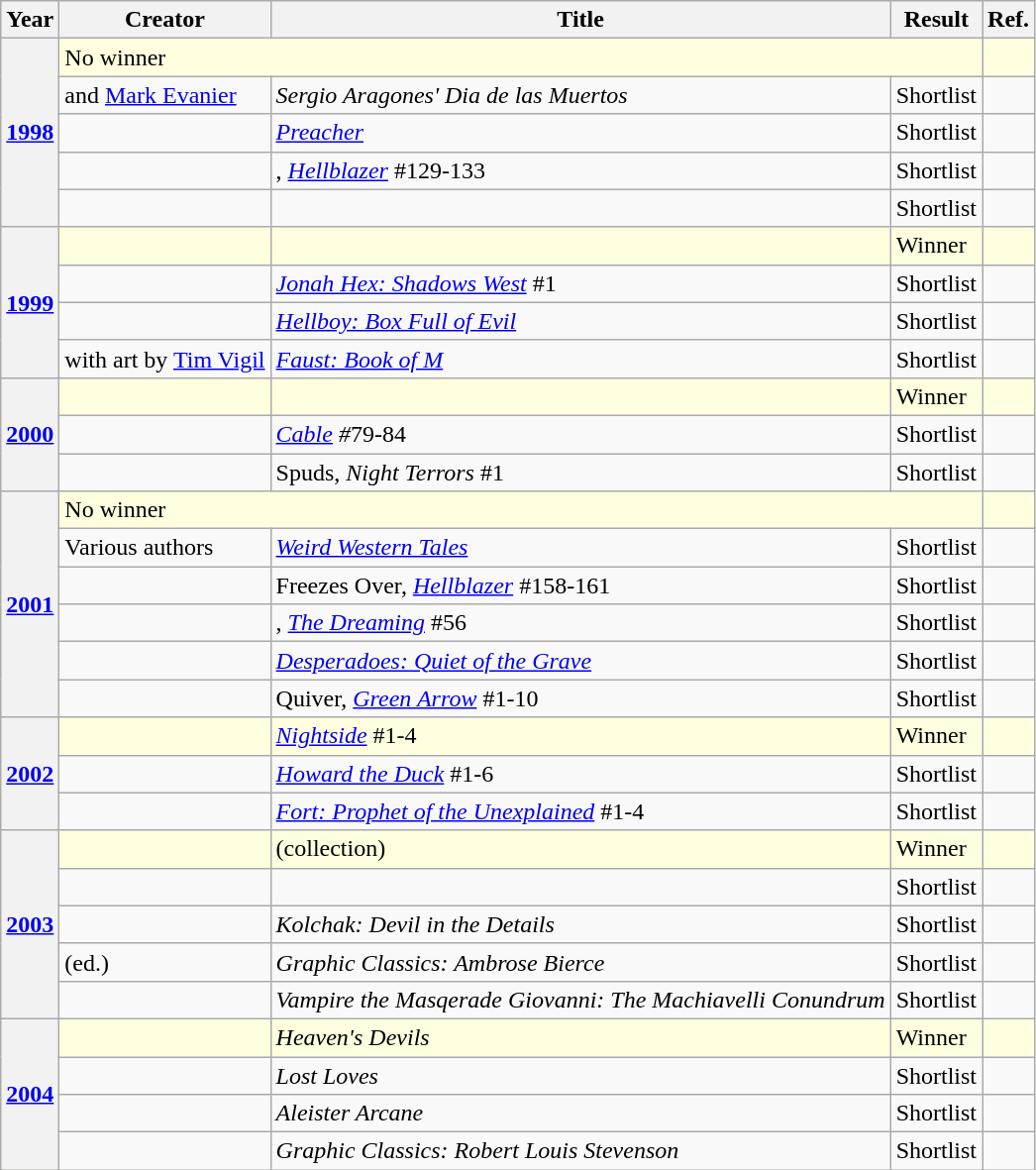<table class="wikitable sortable mw-collapsible">
<tr>
<th>Year</th>
<th>Creator</th>
<th>Title</th>
<th>Result</th>
<th>Ref.</th>
</tr>
<tr style=background:lightyellow>
<th rowspan="5"><a href='#'>1998</a></th>
<td colspan="3">No winner</td>
<td></td>
</tr>
<tr>
<td> and <a href='#'>Mark Evanier</a></td>
<td><em>Sergio Aragones' Dia de las Muertos</em></td>
<td>Shortlist</td>
<td></td>
</tr>
<tr>
<td></td>
<td><em><a href='#'>Preacher</a></em></td>
<td>Shortlist</td>
<td></td>
</tr>
<tr>
<td></td>
<td>, <em><a href='#'>Hellblazer</a></em> #129-133</td>
<td>Shortlist</td>
<td></td>
</tr>
<tr>
<td></td>
<td><em></em></td>
<td>Shortlist</td>
<td></td>
</tr>
<tr style=background:lightyellow>
<th rowspan="4"><a href='#'>1999</a></th>
<td></td>
<td {{sortname><em></em></td>
<td>Winner</td>
<td></td>
</tr>
<tr>
<td></td>
<td><em><a href='#'>Jonah Hex: Shadows West</a></em> #1</td>
<td>Shortlist</td>
<td></td>
</tr>
<tr>
<td></td>
<td><em><a href='#'>Hellboy: Box Full of Evil</a></em></td>
<td>Shortlist</td>
<td></td>
</tr>
<tr>
<td> with art by <a href='#'>Tim Vigil</a></td>
<td><em><a href='#'>Faust: Book of M</a></em></td>
<td>Shortlist</td>
<td></td>
</tr>
<tr style=background:lightyellow>
<th rowspan="3"><a href='#'>2000</a></th>
<td></td>
<td><em></em></td>
<td>Winner</td>
<td></td>
</tr>
<tr>
<td></td>
<td><em><a href='#'>Cable</a> #</em>79-84</td>
<td>Shortlist</td>
<td></td>
</tr>
<tr>
<td></td>
<td>Spuds, <em>Night Terrors</em> #1</td>
<td>Shortlist</td>
<td></td>
</tr>
<tr style=background:lightyellow>
<th rowspan="6"><a href='#'>2001</a></th>
<td colspan="3">No winner</td>
<td></td>
</tr>
<tr>
<td>Various authors</td>
<td><em><a href='#'>Weird Western Tales</a></em></td>
<td>Shortlist</td>
<td></td>
</tr>
<tr>
<td></td>
<td>Freezes Over, <em><a href='#'>Hellblazer</a></em> #158-161</td>
<td>Shortlist</td>
<td></td>
</tr>
<tr>
<td></td>
<td>,  <em><a href='#'>The Dreaming</a></em> #56</td>
<td>Shortlist</td>
<td></td>
</tr>
<tr>
<td></td>
<td><em><a href='#'>Desperadoes: Quiet of the Grave</a></em></td>
<td>Shortlist</td>
<td></td>
</tr>
<tr>
<td></td>
<td>Quiver, <em><a href='#'>Green Arrow</a></em> #1-10</td>
<td>Shortlist</td>
<td></td>
</tr>
<tr style=background:lightyellow>
<th rowspan="3"><a href='#'>2002</a></th>
<td></td>
<td><em><a href='#'>Nightside</a></em> #1-4</td>
<td>Winner</td>
<td></td>
</tr>
<tr>
<td></td>
<td><em><a href='#'>Howard the Duck</a></em> #1-6</td>
<td>Shortlist</td>
<td></td>
</tr>
<tr>
<td></td>
<td><em><a href='#'>Fort: Prophet of the Unexplained</a></em> #1-4</td>
<td>Shortlist</td>
<td></td>
</tr>
<tr style=background:lightyellow>
<th rowspan="5"><a href='#'>2003</a></th>
<td></td>
<td><em></em>  (collection)</td>
<td>Winner</td>
<td></td>
</tr>
<tr>
<td></td>
<td><em></em></td>
<td>Shortlist</td>
<td></td>
</tr>
<tr>
<td></td>
<td><em>Kolchak: Devil in the Details</em></td>
<td>Shortlist</td>
<td></td>
</tr>
<tr>
<td> (ed.)</td>
<td><em>Graphic Classics: Ambrose Bierce</em></td>
<td>Shortlist</td>
<td></td>
</tr>
<tr>
<td></td>
<td><em>Vampire the Masqerade Giovanni: The Machiavelli Conundrum</em></td>
<td>Shortlist</td>
<td></td>
</tr>
<tr style=background:lightyellow>
<th rowspan="4"><a href='#'>2004</a></th>
<td></td>
<td><em>Heaven's Devils</em></td>
<td>Winner</td>
<td></td>
</tr>
<tr>
<td></td>
<td><em>Lost Loves</em></td>
<td>Shortlist</td>
<td></td>
</tr>
<tr>
<td></td>
<td><em>Aleister Arcane</em></td>
<td>Shortlist</td>
<td></td>
</tr>
<tr>
<td></td>
<td><em>Graphic Classics: Robert Louis Stevenson</em></td>
<td>Shortlist</td>
<td></td>
</tr>
</table>
